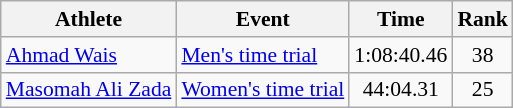<table class=wikitable style=font-size:90%;text-align:center>
<tr>
<th>Athlete</th>
<th>Event</th>
<th>Time</th>
<th>Rank</th>
</tr>
<tr align=center>
<td align=left><a href='#'>Ahmad Wais</a></td>
<td align=left><a href='#'>Men's time trial</a></td>
<td>1:08:40.46</td>
<td>38</td>
</tr>
<tr align=center>
<td align=left><a href='#'>Masomah Ali Zada</a></td>
<td align=left><a href='#'>Women's time trial</a></td>
<td>44:04.31</td>
<td>25</td>
</tr>
</table>
